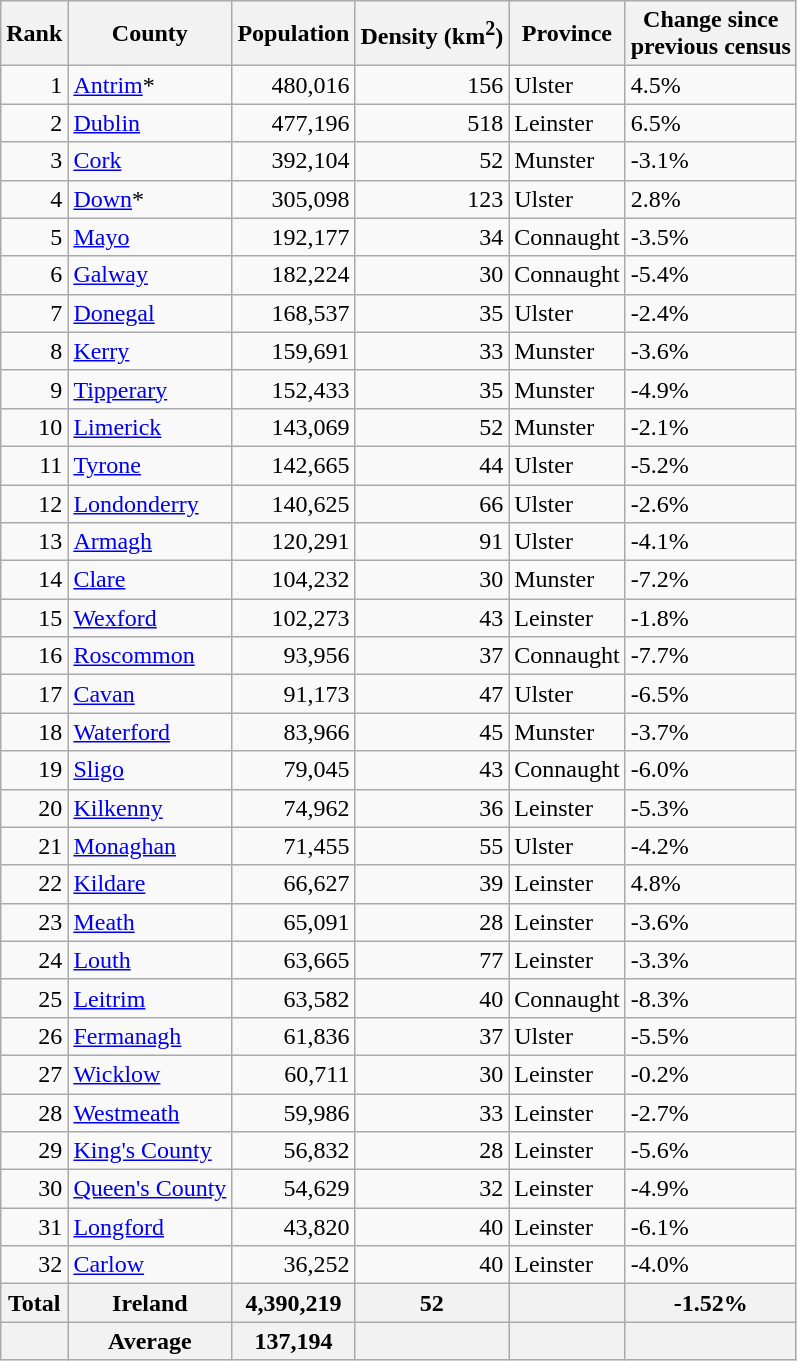<table class="wikitable sortable">
<tr>
<th scope="col">Rank</th>
<th scope="col">County</th>
<th scope="col">Population</th>
<th scope="col">Density (km<sup>2</sup>)</th>
<th scope="col">Province</th>
<th scope="col">Change since <br> previous census</th>
</tr>
<tr>
<td align=right>1</td>
<td><a href='#'>Antrim</a>*</td>
<td align=right>480,016</td>
<td align=right>156</td>
<td>Ulster</td>
<td> 4.5%</td>
</tr>
<tr>
<td align=right>2</td>
<td><a href='#'>Dublin</a></td>
<td align=right>477,196</td>
<td align=right>518</td>
<td>Leinster</td>
<td> 6.5%</td>
</tr>
<tr>
<td align=right>3</td>
<td><a href='#'>Cork</a></td>
<td align=right>392,104</td>
<td align=right>52</td>
<td>Munster</td>
<td> -3.1%</td>
</tr>
<tr>
<td align=right>4</td>
<td><a href='#'>Down</a>*</td>
<td align=right>305,098</td>
<td align=right>123</td>
<td>Ulster</td>
<td> 2.8%</td>
</tr>
<tr>
<td align=right>5</td>
<td><a href='#'>Mayo</a></td>
<td align=right>192,177</td>
<td align=right>34</td>
<td>Connaught</td>
<td> -3.5%</td>
</tr>
<tr>
<td align=right>6</td>
<td><a href='#'>Galway</a></td>
<td align=right>182,224</td>
<td align=right>30</td>
<td>Connaught</td>
<td> -5.4%</td>
</tr>
<tr>
<td align=right>7</td>
<td><a href='#'>Donegal</a></td>
<td align=right>168,537</td>
<td align=right>35</td>
<td>Ulster</td>
<td> -2.4%</td>
</tr>
<tr>
<td align=right>8</td>
<td><a href='#'>Kerry</a></td>
<td align=right>159,691</td>
<td align=right>33</td>
<td>Munster</td>
<td> -3.6%</td>
</tr>
<tr>
<td align=right>9</td>
<td><a href='#'>Tipperary</a></td>
<td align=right>152,433</td>
<td align=right>35</td>
<td>Munster</td>
<td> -4.9%</td>
</tr>
<tr>
<td align=right>10</td>
<td><a href='#'>Limerick</a></td>
<td align=right>143,069</td>
<td align=right>52</td>
<td>Munster</td>
<td> -2.1%</td>
</tr>
<tr>
<td align=right>11</td>
<td><a href='#'>Tyrone</a></td>
<td align=right>142,665</td>
<td align=right>44</td>
<td>Ulster</td>
<td> -5.2%</td>
</tr>
<tr>
<td align=right>12</td>
<td><a href='#'>Londonderry</a></td>
<td align=right>140,625</td>
<td align=right>66</td>
<td>Ulster</td>
<td> -2.6%</td>
</tr>
<tr>
<td align=right>13</td>
<td><a href='#'>Armagh</a></td>
<td align=right>120,291</td>
<td align=right>91</td>
<td>Ulster</td>
<td> -4.1%</td>
</tr>
<tr>
<td align=right>14</td>
<td><a href='#'>Clare</a></td>
<td align=right>104,232</td>
<td align=right>30</td>
<td>Munster</td>
<td> -7.2%</td>
</tr>
<tr>
<td align=right>15</td>
<td><a href='#'>Wexford</a></td>
<td align=right>102,273</td>
<td align=right>43</td>
<td>Leinster</td>
<td> -1.8%</td>
</tr>
<tr>
<td align=right>16</td>
<td><a href='#'>Roscommon</a></td>
<td align=right>93,956</td>
<td align=right>37</td>
<td>Connaught</td>
<td> -7.7%</td>
</tr>
<tr>
<td align=right>17</td>
<td><a href='#'>Cavan</a></td>
<td align=right>91,173</td>
<td align=right>47</td>
<td>Ulster</td>
<td> -6.5%</td>
</tr>
<tr>
<td align=right>18</td>
<td><a href='#'>Waterford</a></td>
<td align=right>83,966</td>
<td align=right>45</td>
<td>Munster</td>
<td> -3.7%</td>
</tr>
<tr>
<td align=right>19</td>
<td><a href='#'>Sligo</a></td>
<td align=right>79,045</td>
<td align=right>43</td>
<td>Connaught</td>
<td> -6.0%</td>
</tr>
<tr>
<td align=right>20</td>
<td><a href='#'>Kilkenny</a></td>
<td align=right>74,962</td>
<td align=right>36</td>
<td>Leinster</td>
<td> -5.3%</td>
</tr>
<tr>
<td align=right>21</td>
<td><a href='#'>Monaghan</a></td>
<td align=right>71,455</td>
<td align=right>55</td>
<td>Ulster</td>
<td> -4.2%</td>
</tr>
<tr>
<td align=right>22</td>
<td><a href='#'>Kildare</a></td>
<td align=right>66,627</td>
<td align=right>39</td>
<td>Leinster</td>
<td> 4.8%</td>
</tr>
<tr>
<td align=right>23</td>
<td><a href='#'>Meath</a></td>
<td align=right>65,091</td>
<td align=right>28</td>
<td>Leinster</td>
<td> -3.6%</td>
</tr>
<tr>
<td align=right>24</td>
<td><a href='#'>Louth</a></td>
<td align=right>63,665</td>
<td align=right>77</td>
<td>Leinster</td>
<td> -3.3%</td>
</tr>
<tr>
<td align=right>25</td>
<td><a href='#'>Leitrim</a></td>
<td align=right>63,582</td>
<td align=right>40</td>
<td>Connaught</td>
<td> -8.3%</td>
</tr>
<tr>
<td align=right>26</td>
<td><a href='#'>Fermanagh</a></td>
<td align=right>61,836</td>
<td align=right>37</td>
<td>Ulster</td>
<td> -5.5%</td>
</tr>
<tr>
<td align=right>27</td>
<td><a href='#'>Wicklow</a></td>
<td align=right>60,711</td>
<td align=right>30</td>
<td>Leinster</td>
<td> -0.2%</td>
</tr>
<tr>
<td align=right>28</td>
<td><a href='#'>Westmeath</a></td>
<td align=right>59,986</td>
<td align=right>33</td>
<td>Leinster</td>
<td> -2.7%</td>
</tr>
<tr>
<td align=right>29</td>
<td><a href='#'>King's County</a></td>
<td align=right>56,832</td>
<td align=right>28</td>
<td>Leinster</td>
<td> -5.6%</td>
</tr>
<tr>
<td align=right>30</td>
<td><a href='#'>Queen's County</a></td>
<td align=right>54,629</td>
<td align=right>32</td>
<td>Leinster</td>
<td> -4.9%</td>
</tr>
<tr>
<td align=right>31</td>
<td><a href='#'>Longford</a></td>
<td align=right>43,820</td>
<td align=right>40</td>
<td>Leinster</td>
<td> -6.1%</td>
</tr>
<tr>
<td align=right>32</td>
<td><a href='#'>Carlow</a></td>
<td align=right>36,252</td>
<td align=right>40</td>
<td>Leinster</td>
<td> -4.0%</td>
</tr>
<tr>
<th>Total</th>
<th>Ireland</th>
<th align=right>4,390,219</th>
<th align=right>52</th>
<th></th>
<th> <strong>-1.52%</strong></th>
</tr>
<tr>
<th align=right></th>
<th><strong>Average</strong></th>
<th align=right><strong>137,194</strong></th>
<th></th>
<th></th>
<th></th>
</tr>
</table>
